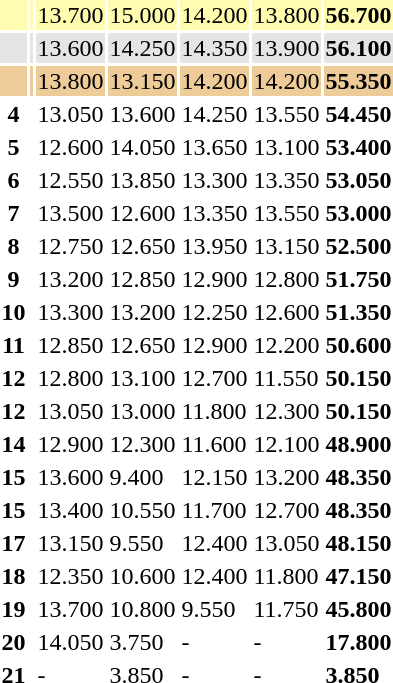<table>
<tr style="background:#fffcaf;">
<th scope=row style="text-align:center"></th>
<td align=left></td>
<td>13.700</td>
<td>15.000</td>
<td>14.200</td>
<td>13.800</td>
<td><strong>56.700</strong></td>
</tr>
<tr style="background:#e5e5e5;">
<th scope=row style="text-align:center"></th>
<td align=left></td>
<td>13.600</td>
<td>14.250</td>
<td>14.350</td>
<td>13.900</td>
<td><strong>56.100</strong></td>
</tr>
<tr style="background:#ec9;">
<th scope=row style="text-align:center"></th>
<td align=left></td>
<td>13.800</td>
<td>13.150</td>
<td>14.200</td>
<td>14.200</td>
<td><strong>55.350</strong></td>
</tr>
<tr>
<th scope=row style="text-align:center">4</th>
<td align=left></td>
<td>13.050</td>
<td>13.600</td>
<td>14.250</td>
<td>13.550</td>
<td><strong>54.450</strong></td>
</tr>
<tr>
<th scope=row style="text-align:center">5</th>
<td align=left></td>
<td>12.600</td>
<td>14.050</td>
<td>13.650</td>
<td>13.100</td>
<td><strong>53.400</strong></td>
</tr>
<tr>
<th scope=row style="text-align:center">6</th>
<td align=left></td>
<td>12.550</td>
<td>13.850</td>
<td>13.300</td>
<td>13.350</td>
<td><strong>53.050</strong></td>
</tr>
<tr>
<th scope=row style="text-align:center">7</th>
<td align=left></td>
<td>13.500</td>
<td>12.600</td>
<td>13.350</td>
<td>13.550</td>
<td><strong>53.000</strong></td>
</tr>
<tr>
<th scope=row style="text-align:center">8</th>
<td align=left></td>
<td>12.750</td>
<td>12.650</td>
<td>13.950</td>
<td>13.150</td>
<td><strong>52.500</strong></td>
</tr>
<tr>
<th scope=row style="text-align:center">9</th>
<td align=left></td>
<td>13.200</td>
<td>12.850</td>
<td>12.900</td>
<td>12.800</td>
<td><strong>51.750</strong></td>
</tr>
<tr>
<th scope=row style="text-align:center">10</th>
<td align=left></td>
<td>13.300</td>
<td>13.200</td>
<td>12.250</td>
<td>12.600</td>
<td><strong>51.350</strong></td>
</tr>
<tr>
<th scope=row style="text-align:center">11</th>
<td align=left></td>
<td>12.850</td>
<td>12.650</td>
<td>12.900</td>
<td>12.200</td>
<td><strong>50.600</strong></td>
</tr>
<tr>
<th scope=row style="text-align:center">12</th>
<td align=left></td>
<td>12.800</td>
<td>13.100</td>
<td>12.700</td>
<td>11.550</td>
<td><strong>50.150</strong></td>
</tr>
<tr>
<th scope=row style="text-align:center">12</th>
<td align=left></td>
<td>13.050</td>
<td>13.000</td>
<td>11.800</td>
<td>12.300</td>
<td><strong>50.150</strong></td>
</tr>
<tr>
<th scope=row style="text-align:center">14</th>
<td align=left></td>
<td>12.900</td>
<td>12.300</td>
<td>11.600</td>
<td>12.100</td>
<td><strong>48.900</strong></td>
</tr>
<tr>
<th scope=row style="text-align:center">15</th>
<td align=left></td>
<td>13.600</td>
<td>9.400</td>
<td>12.150</td>
<td>13.200</td>
<td><strong>48.350</strong></td>
</tr>
<tr>
<th scope=row style="text-align:center">15</th>
<td align=left></td>
<td>13.400</td>
<td>10.550</td>
<td>11.700</td>
<td>12.700</td>
<td><strong>48.350</strong></td>
</tr>
<tr>
<th scope=row style="text-align:center">17</th>
<td align=left></td>
<td>13.150</td>
<td>9.550</td>
<td>12.400</td>
<td>13.050</td>
<td><strong>48.150</strong></td>
</tr>
<tr>
<th scope=row style="text-align:center">18</th>
<td align=left></td>
<td>12.350</td>
<td>10.600</td>
<td>12.400</td>
<td>11.800</td>
<td><strong>47.150</strong></td>
</tr>
<tr>
<th scope=row style="text-align:center">19</th>
<td align=left></td>
<td>13.700</td>
<td>10.800</td>
<td>9.550</td>
<td>11.750</td>
<td><strong>45.800</strong></td>
</tr>
<tr>
<th scope=row style="text-align:center">20</th>
<td align=left></td>
<td>14.050</td>
<td>3.750</td>
<td>-</td>
<td>-</td>
<td><strong>17.800</strong></td>
</tr>
<tr>
<th scope=row style="text-align:center">21</th>
<td align=left></td>
<td>-</td>
<td>3.850</td>
<td>-</td>
<td>-</td>
<td><strong>3.850</strong></td>
</tr>
</table>
